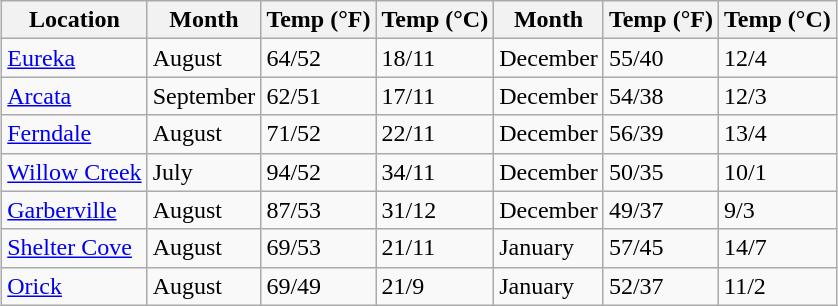<table class="wikitable sortable" style="margin:auto;">
<tr>
<th>Location</th>
<th>Month</th>
<th>Temp (°F)</th>
<th>Temp (°C)</th>
<th>Month</th>
<th>Temp (°F)</th>
<th>Temp (°C)</th>
</tr>
<tr>
<td><a href='#'>Eureka</a></td>
<td>August</td>
<td>64/52</td>
<td>18/11</td>
<td>December</td>
<td>55/40</td>
<td>12/4</td>
</tr>
<tr>
<td><a href='#'>Arcata</a></td>
<td>September</td>
<td>62/51</td>
<td>17/11</td>
<td>December</td>
<td>54/38</td>
<td>12/3</td>
</tr>
<tr>
<td><a href='#'>Ferndale</a></td>
<td>August</td>
<td>71/52</td>
<td>22/11</td>
<td>December</td>
<td>56/39</td>
<td>13/4</td>
</tr>
<tr>
<td><a href='#'>Willow Creek</a></td>
<td>July</td>
<td>94/52</td>
<td>34/11</td>
<td>December</td>
<td>50/35</td>
<td>10/1</td>
</tr>
<tr>
<td><a href='#'>Garberville</a></td>
<td>August</td>
<td>87/53</td>
<td>31/12</td>
<td>December</td>
<td>49/37</td>
<td>9/3</td>
</tr>
<tr>
<td><a href='#'>Shelter Cove</a></td>
<td>August</td>
<td>69/53</td>
<td>21/11</td>
<td>January</td>
<td>57/45</td>
<td>14/7</td>
</tr>
<tr>
<td><a href='#'>Orick</a></td>
<td>August</td>
<td>69/49</td>
<td>21/9</td>
<td>January</td>
<td>52/37</td>
<td>11/2</td>
</tr>
</table>
